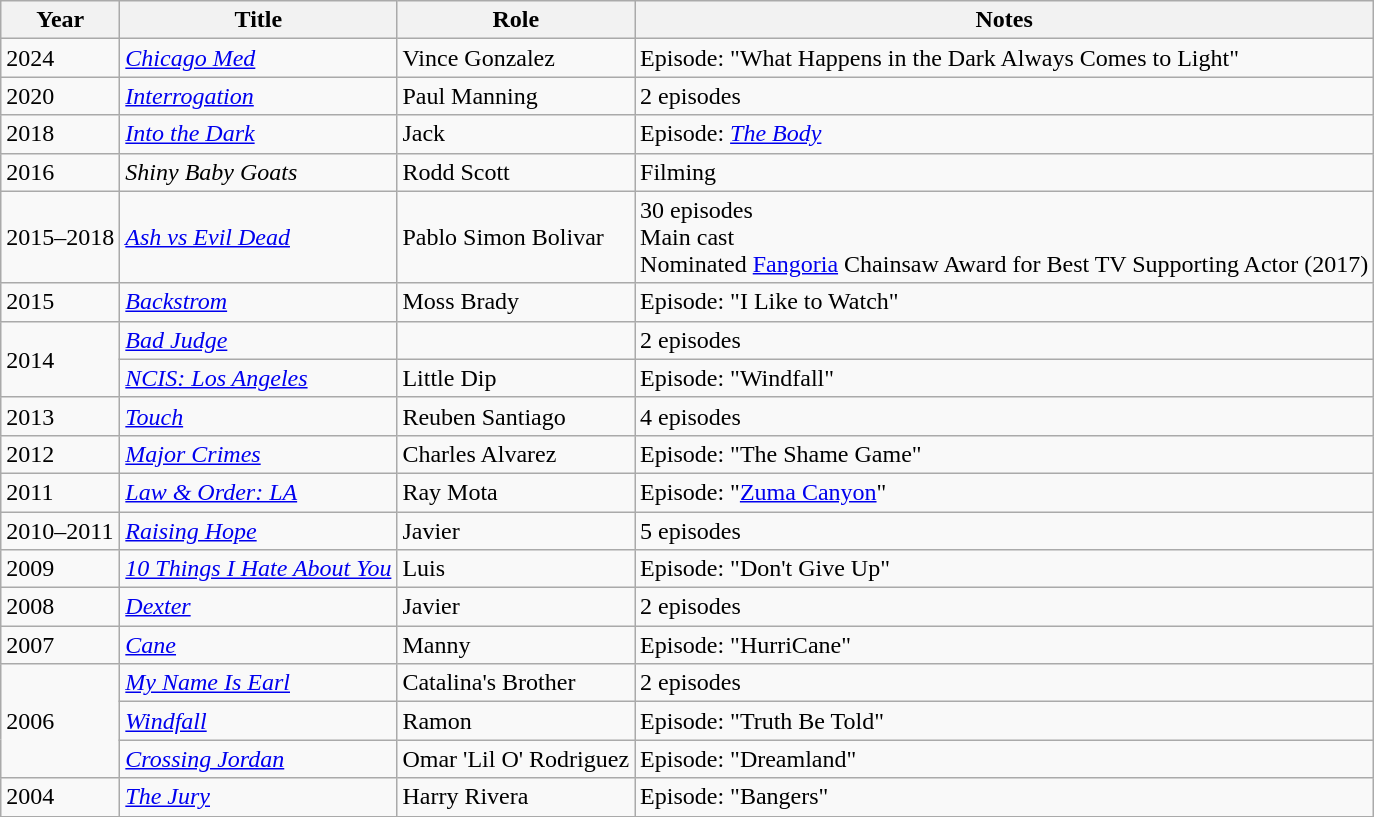<table class="wikitable sortable">
<tr>
<th>Year</th>
<th>Title</th>
<th>Role</th>
<th>Notes</th>
</tr>
<tr>
<td>2024</td>
<td><em><a href='#'>Chicago Med</a></em></td>
<td>Vince Gonzalez</td>
<td>Episode: "What Happens in the Dark Always Comes to Light"</td>
</tr>
<tr>
<td>2020</td>
<td><em><a href='#'>Interrogation</a></em></td>
<td>Paul Manning</td>
<td>2 episodes</td>
</tr>
<tr>
<td>2018</td>
<td><em><a href='#'>Into the Dark</a></em></td>
<td>Jack</td>
<td>Episode: <em><a href='#'>The Body</a></em></td>
</tr>
<tr>
<td>2016</td>
<td><em>Shiny Baby Goats</em></td>
<td>Rodd Scott</td>
<td>Filming</td>
</tr>
<tr>
<td>2015–2018</td>
<td><em><a href='#'>Ash vs Evil Dead</a></em></td>
<td>Pablo Simon Bolivar</td>
<td>30 episodes<br>Main cast<br>Nominated  <a href='#'>Fangoria</a> Chainsaw Award for Best TV Supporting Actor (2017)</td>
</tr>
<tr>
<td>2015</td>
<td><em><a href='#'>Backstrom</a></em></td>
<td>Moss Brady</td>
<td>Episode: "I Like to Watch"</td>
</tr>
<tr>
<td rowspan="2">2014</td>
<td><em><a href='#'>Bad Judge</a></em></td>
<td></td>
<td>2 episodes</td>
</tr>
<tr>
<td><em><a href='#'>NCIS: Los Angeles</a></em></td>
<td>Little Dip</td>
<td>Episode: "Windfall"</td>
</tr>
<tr>
<td>2013</td>
<td><em><a href='#'>Touch</a></em></td>
<td>Reuben Santiago</td>
<td>4 episodes</td>
</tr>
<tr>
<td>2012</td>
<td><em><a href='#'>Major Crimes</a></em></td>
<td>Charles Alvarez</td>
<td>Episode: "The Shame Game"</td>
</tr>
<tr>
<td>2011</td>
<td><em><a href='#'>Law & Order: LA</a></em></td>
<td>Ray Mota</td>
<td>Episode: "<a href='#'>Zuma Canyon</a>"</td>
</tr>
<tr>
<td>2010–2011</td>
<td><em><a href='#'>Raising Hope</a></em></td>
<td>Javier</td>
<td>5 episodes</td>
</tr>
<tr>
<td>2009</td>
<td><em><a href='#'>10 Things I Hate About You</a></em></td>
<td>Luis</td>
<td>Episode: "Don't Give Up"</td>
</tr>
<tr>
<td>2008</td>
<td><em><a href='#'>Dexter</a></em></td>
<td>Javier</td>
<td>2 episodes</td>
</tr>
<tr>
<td>2007</td>
<td><em><a href='#'>Cane</a></em></td>
<td>Manny</td>
<td>Episode: "HurriCane"</td>
</tr>
<tr>
<td rowspan="3">2006</td>
<td><em><a href='#'>My Name Is Earl</a></em></td>
<td>Catalina's Brother</td>
<td>2 episodes</td>
</tr>
<tr>
<td><em><a href='#'>Windfall</a></em></td>
<td>Ramon</td>
<td>Episode: "Truth Be Told"</td>
</tr>
<tr>
<td><em><a href='#'>Crossing Jordan</a></em></td>
<td>Omar 'Lil O' Rodriguez</td>
<td>Episode: "Dreamland"</td>
</tr>
<tr>
<td>2004</td>
<td><em><a href='#'>The Jury</a></em></td>
<td>Harry Rivera</td>
<td>Episode: "Bangers"</td>
</tr>
<tr>
</tr>
</table>
